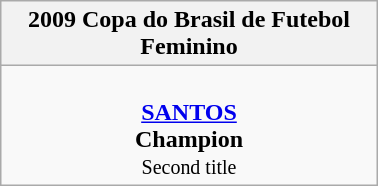<table class="wikitable" style="margin: 0 auto; width: 20%;">
<tr>
<th>2009 Copa do Brasil de Futebol Feminino</th>
</tr>
<tr>
<td align=center> <br><strong><a href='#'>SANTOS</a></strong><br><strong>Champion</strong><br><small>Second title</small></td>
</tr>
</table>
